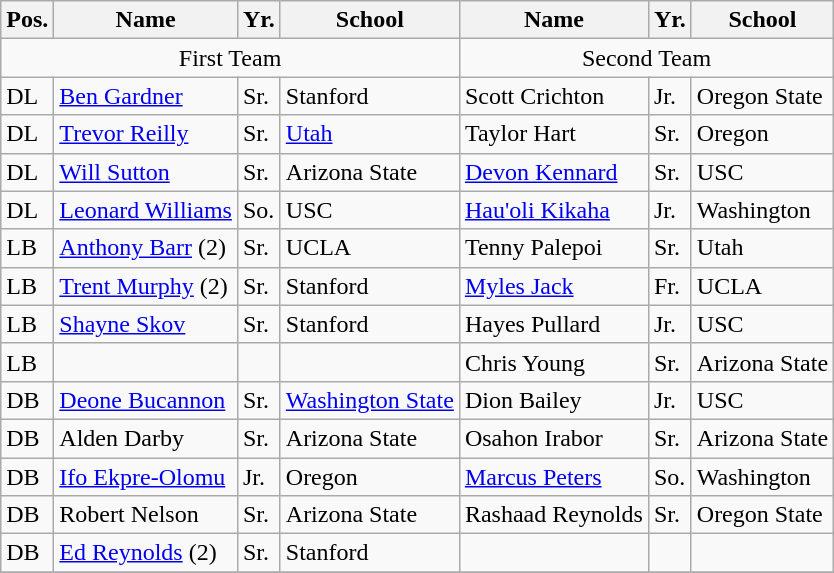<table class="wikitable">
<tr>
<th>Pos.</th>
<th>Name</th>
<th>Yr.</th>
<th>School</th>
<th>Name</th>
<th>Yr.</th>
<th>School</th>
</tr>
<tr>
<td colspan="4" style="text-align:center;">First Team</td>
<td colspan="4" style="text-align:center;">Second Team</td>
</tr>
<tr>
<td>DL</td>
<td><a href='#'>Ben Gardner</a></td>
<td>Sr.</td>
<td>Stanford</td>
<td>Scott Crichton</td>
<td>Jr.</td>
<td>Oregon State</td>
</tr>
<tr>
<td>DL</td>
<td><a href='#'>Trevor Reilly</a></td>
<td>Sr.</td>
<td><a href='#'>Utah</a></td>
<td>Taylor Hart</td>
<td>Sr.</td>
<td>Oregon</td>
</tr>
<tr>
<td>DL</td>
<td><a href='#'>Will Sutton</a></td>
<td>Sr.</td>
<td>Arizona State</td>
<td><a href='#'>Devon Kennard</a></td>
<td>Sr.</td>
<td>USC</td>
</tr>
<tr>
<td>DL</td>
<td><a href='#'>Leonard Williams</a></td>
<td>So.</td>
<td>USC</td>
<td><a href='#'>Hau'oli Kikaha</a></td>
<td>Jr.</td>
<td>Washington</td>
</tr>
<tr>
<td>LB</td>
<td><a href='#'>Anthony Barr</a> (2)</td>
<td>Sr.</td>
<td>UCLA</td>
<td>Tenny Palepoi</td>
<td>Sr.</td>
<td>Utah</td>
</tr>
<tr>
<td>LB</td>
<td><a href='#'>Trent Murphy</a> (2)</td>
<td>Sr.</td>
<td>Stanford</td>
<td><a href='#'>Myles Jack</a></td>
<td>Fr.</td>
<td>UCLA</td>
</tr>
<tr>
<td>LB</td>
<td><a href='#'>Shayne Skov</a></td>
<td>Sr.</td>
<td>Stanford</td>
<td>Hayes Pullard</td>
<td>Jr.</td>
<td>USC</td>
</tr>
<tr>
<td>LB</td>
<td align=center></td>
<td align=center></td>
<td align=center></td>
<td>Chris Young</td>
<td>Sr.</td>
<td>Arizona State</td>
</tr>
<tr>
<td>DB</td>
<td><a href='#'>Deone Bucannon</a></td>
<td>Sr.</td>
<td><a href='#'>Washington State</a></td>
<td>Dion Bailey</td>
<td>Jr.</td>
<td>USC</td>
</tr>
<tr>
<td>DB</td>
<td>Alden Darby</td>
<td>Sr.</td>
<td>Arizona State</td>
<td>Osahon Irabor</td>
<td>Sr.</td>
<td>Arizona State</td>
</tr>
<tr>
<td>DB</td>
<td><a href='#'>Ifo Ekpre-Olomu</a></td>
<td>Jr.</td>
<td>Oregon</td>
<td><a href='#'>Marcus Peters</a></td>
<td>So.</td>
<td>Washington</td>
</tr>
<tr>
<td>DB</td>
<td>Robert Nelson</td>
<td>Sr.</td>
<td>Arizona State</td>
<td>Rashaad Reynolds</td>
<td>Sr.</td>
<td>Oregon State</td>
</tr>
<tr>
<td>DB</td>
<td><a href='#'>Ed Reynolds</a> (2)</td>
<td>Sr.</td>
<td>Stanford</td>
<td align=center></td>
<td align=center></td>
<td align=center></td>
</tr>
<tr>
</tr>
</table>
